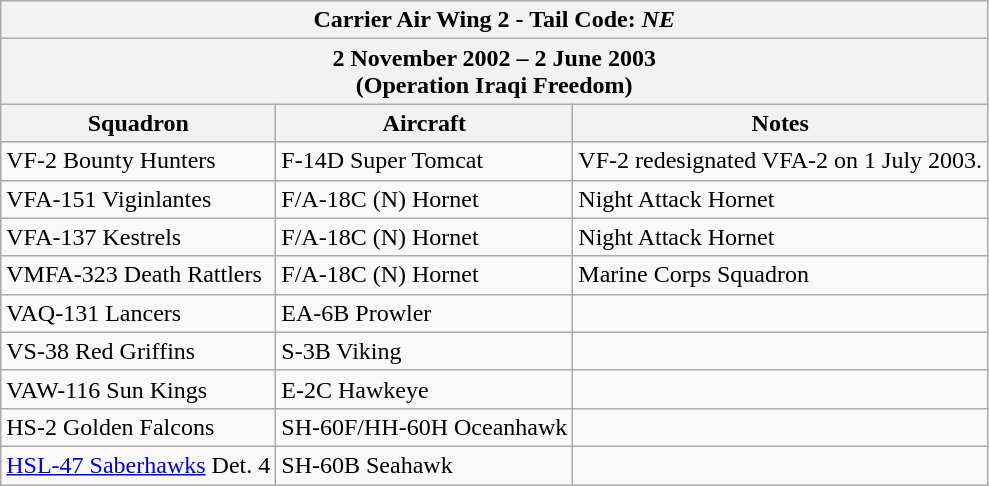<table class="wikitable">
<tr>
<th colspan="3">Carrier Air Wing 2  - Tail Code: <em>NE</em></th>
</tr>
<tr>
<th colspan="3">2 November 2002 – 2 June 2003<br>(Operation Iraqi Freedom)</th>
</tr>
<tr>
<th>Squadron</th>
<th>Aircraft</th>
<th>Notes</th>
</tr>
<tr>
<td>VF-2 Bounty Hunters</td>
<td>F-14D Super Tomcat</td>
<td>VF-2 redesignated VFA-2 on 1 July 2003.</td>
</tr>
<tr>
<td>VFA-151 Viginlantes</td>
<td>F/A-18C (N) Hornet</td>
<td>Night Attack Hornet</td>
</tr>
<tr>
<td>VFA-137 Kestrels</td>
<td>F/A-18C (N) Hornet</td>
<td>Night Attack Hornet</td>
</tr>
<tr>
<td>VMFA-323 Death Rattlers</td>
<td>F/A-18C (N) Hornet</td>
<td>Marine Corps Squadron</td>
</tr>
<tr>
<td>VAQ-131 Lancers</td>
<td>EA-6B Prowler</td>
<td></td>
</tr>
<tr>
<td>VS-38 Red Griffins</td>
<td>S-3B Viking</td>
<td></td>
</tr>
<tr>
<td>VAW-116 Sun Kings</td>
<td>E-2C Hawkeye</td>
<td></td>
</tr>
<tr>
<td>HS-2 Golden Falcons</td>
<td>SH-60F/HH-60H Oceanhawk</td>
<td></td>
</tr>
<tr>
<td><a href='#'>HSL-47 Saberhawks</a> Det. 4</td>
<td>SH-60B Seahawk</td>
<td></td>
</tr>
</table>
